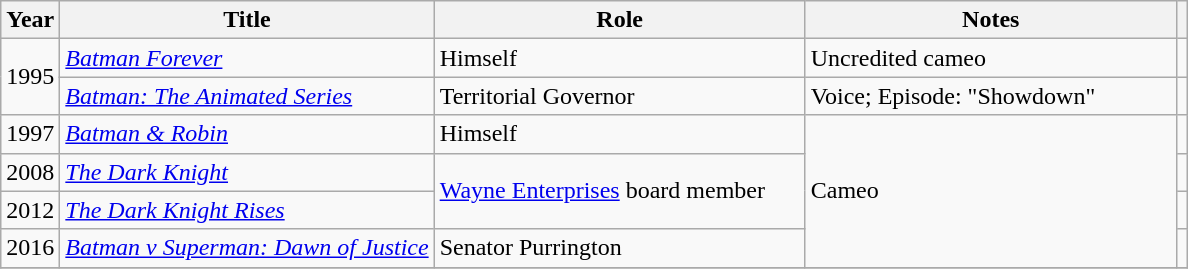<table class="wikitable plainrowheaders unsortable">
<tr>
<th scope="col">Year</th>
<th scope="col">Title</th>
<th scope="col" style="width: 15em;">Role</th>
<th scope="col" style="width: 15em;" class="unsortable">Notes</th>
<th scope="col" class="unsortable"></th>
</tr>
<tr>
<td rowspan="2">1995</td>
<td><em><a href='#'>Batman Forever</a></em></td>
<td>Himself</td>
<td>Uncredited cameo</td>
<td></td>
</tr>
<tr>
<td><em><a href='#'>Batman: The Animated Series</a></em></td>
<td>Territorial Governor</td>
<td>Voice; Episode: "Showdown"</td>
<td></td>
</tr>
<tr>
<td>1997</td>
<td><em><a href='#'>Batman & Robin</a></em></td>
<td>Himself</td>
<td rowspan="4">Cameo</td>
<td></td>
</tr>
<tr>
<td>2008</td>
<td><em><a href='#'>The Dark Knight</a></em></td>
<td rowspan="2"><a href='#'>Wayne Enterprises</a> board member</td>
<td></td>
</tr>
<tr>
<td>2012</td>
<td><em><a href='#'>The Dark Knight Rises</a></em></td>
<td></td>
</tr>
<tr>
<td>2016</td>
<td><em><a href='#'>Batman v Superman: Dawn of Justice</a></em></td>
<td>Senator Purrington</td>
<td></td>
</tr>
<tr>
</tr>
</table>
